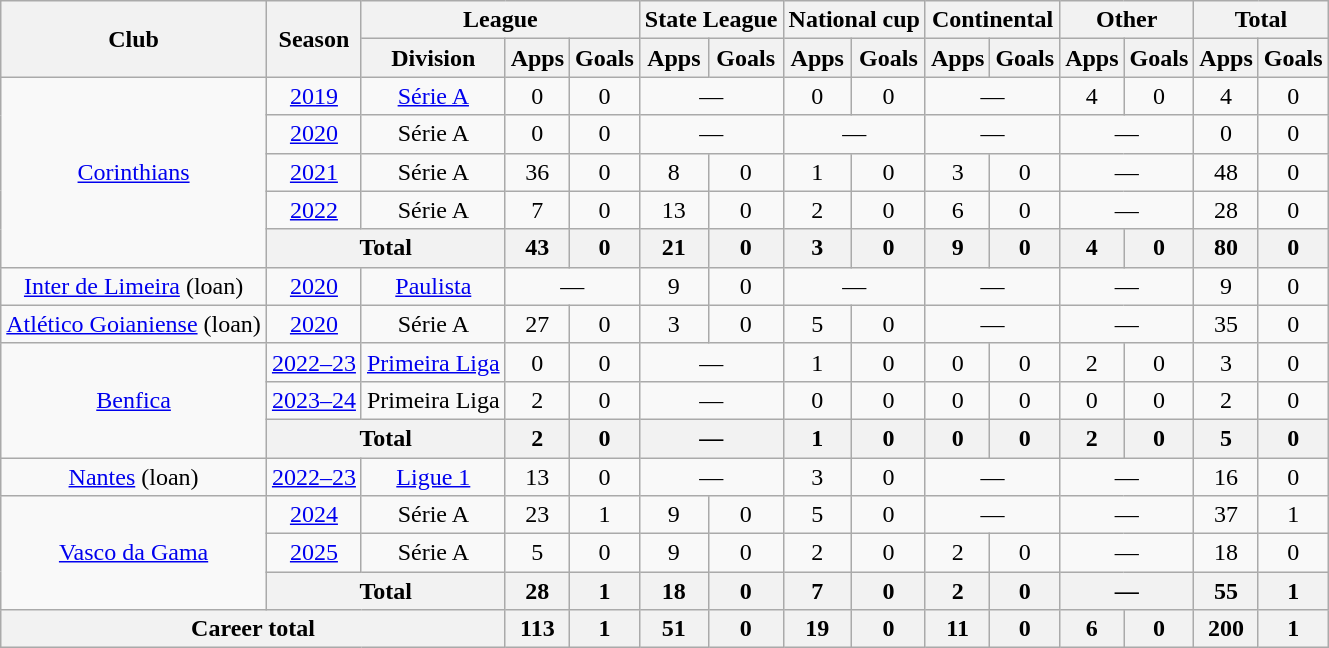<table class="wikitable" style="text-align:center">
<tr>
<th rowspan="2">Club</th>
<th rowspan="2">Season</th>
<th colspan="3">League</th>
<th colspan="2">State League</th>
<th colspan="2">National cup</th>
<th colspan="2">Continental</th>
<th colspan="2">Other</th>
<th colspan="2">Total</th>
</tr>
<tr>
<th>Division</th>
<th>Apps</th>
<th>Goals</th>
<th>Apps</th>
<th>Goals</th>
<th>Apps</th>
<th>Goals</th>
<th>Apps</th>
<th>Goals</th>
<th>Apps</th>
<th>Goals</th>
<th>Apps</th>
<th>Goals</th>
</tr>
<tr>
<td rowspan="5"><a href='#'>Corinthians</a></td>
<td><a href='#'>2019</a></td>
<td><a href='#'>Série A</a></td>
<td>0</td>
<td>0</td>
<td colspan="2">—</td>
<td>0</td>
<td>0</td>
<td colspan="2">—</td>
<td>4</td>
<td>0</td>
<td>4</td>
<td>0</td>
</tr>
<tr>
<td><a href='#'>2020</a></td>
<td>Série A</td>
<td>0</td>
<td>0</td>
<td colspan="2">—</td>
<td colspan="2">—</td>
<td colspan="2">—</td>
<td colspan="2">—</td>
<td>0</td>
<td>0</td>
</tr>
<tr>
<td><a href='#'>2021</a></td>
<td>Série A</td>
<td>36</td>
<td>0</td>
<td>8</td>
<td>0</td>
<td>1</td>
<td>0</td>
<td>3</td>
<td>0</td>
<td colspan="2">—</td>
<td>48</td>
<td>0</td>
</tr>
<tr>
<td><a href='#'>2022</a></td>
<td>Série A</td>
<td>7</td>
<td>0</td>
<td>13</td>
<td>0</td>
<td>2</td>
<td>0</td>
<td>6</td>
<td>0</td>
<td colspan="2">—</td>
<td>28</td>
<td>0</td>
</tr>
<tr>
<th colspan="2">Total</th>
<th>43</th>
<th>0</th>
<th>21</th>
<th>0</th>
<th>3</th>
<th>0</th>
<th>9</th>
<th>0</th>
<th>4</th>
<th>0</th>
<th>80</th>
<th>0</th>
</tr>
<tr>
<td><a href='#'>Inter de Limeira</a> (loan)</td>
<td><a href='#'>2020</a></td>
<td><a href='#'>Paulista</a></td>
<td colspan="2">—</td>
<td>9</td>
<td>0</td>
<td colspan="2">—</td>
<td colspan="2">—</td>
<td colspan="2">—</td>
<td>9</td>
<td>0</td>
</tr>
<tr>
<td><a href='#'>Atlético Goianiense</a> (loan)</td>
<td><a href='#'>2020</a></td>
<td>Série A</td>
<td>27</td>
<td>0</td>
<td>3</td>
<td>0</td>
<td>5</td>
<td>0</td>
<td colspan="2">—</td>
<td colspan="2">—</td>
<td>35</td>
<td>0</td>
</tr>
<tr>
<td rowspan="3"><a href='#'>Benfica</a></td>
<td><a href='#'>2022–23</a></td>
<td><a href='#'>Primeira Liga</a></td>
<td>0</td>
<td>0</td>
<td colspan="2">—</td>
<td>1</td>
<td>0</td>
<td>0</td>
<td>0</td>
<td>2</td>
<td>0</td>
<td>3</td>
<td>0</td>
</tr>
<tr>
<td><a href='#'>2023–24</a></td>
<td>Primeira Liga</td>
<td>2</td>
<td>0</td>
<td colspan="2">—</td>
<td>0</td>
<td>0</td>
<td>0</td>
<td>0</td>
<td>0</td>
<td>0</td>
<td>2</td>
<td>0</td>
</tr>
<tr>
<th colspan="2">Total</th>
<th>2</th>
<th>0</th>
<th colspan="2">—</th>
<th>1</th>
<th>0</th>
<th>0</th>
<th>0</th>
<th>2</th>
<th>0</th>
<th>5</th>
<th>0</th>
</tr>
<tr>
<td><a href='#'>Nantes</a> (loan)</td>
<td><a href='#'>2022–23</a></td>
<td><a href='#'>Ligue 1</a></td>
<td>13</td>
<td>0</td>
<td colspan="2">—</td>
<td>3</td>
<td>0</td>
<td colspan="2">—</td>
<td colspan="2">—</td>
<td>16</td>
<td>0</td>
</tr>
<tr>
<td rowspan="3"><a href='#'>Vasco da Gama</a></td>
<td><a href='#'>2024</a></td>
<td>Série A</td>
<td>23</td>
<td>1</td>
<td>9</td>
<td>0</td>
<td>5</td>
<td>0</td>
<td colspan="2">—</td>
<td colspan="2">—</td>
<td>37</td>
<td>1</td>
</tr>
<tr>
<td><a href='#'>2025</a></td>
<td>Série A</td>
<td>5</td>
<td>0</td>
<td>9</td>
<td>0</td>
<td>2</td>
<td>0</td>
<td>2</td>
<td>0</td>
<td colspan="2">—</td>
<td>18</td>
<td>0</td>
</tr>
<tr>
<th colspan="2">Total</th>
<th>28</th>
<th>1</th>
<th>18</th>
<th>0</th>
<th>7</th>
<th>0</th>
<th>2</th>
<th>0</th>
<th colspan="2">—</th>
<th>55</th>
<th>1</th>
</tr>
<tr>
<th colspan="3">Career total</th>
<th>113</th>
<th>1</th>
<th>51</th>
<th>0</th>
<th>19</th>
<th>0</th>
<th>11</th>
<th>0</th>
<th>6</th>
<th>0</th>
<th>200</th>
<th>1</th>
</tr>
</table>
